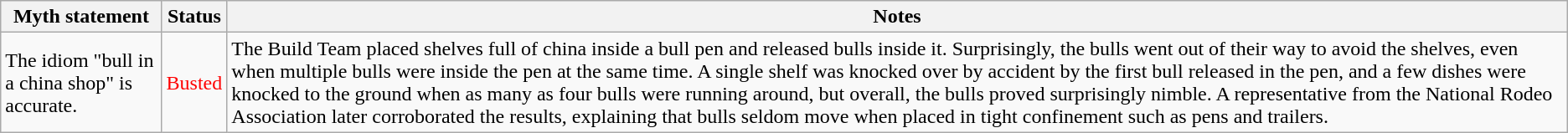<table class="wikitable plainrowheaders">
<tr>
<th>Myth statement</th>
<th>Status</th>
<th>Notes</th>
</tr>
<tr>
<td>The idiom "bull in a china shop" is accurate.</td>
<td style="color:Red">Busted</td>
<td>The Build Team placed shelves full of china inside a bull pen and released bulls inside it. Surprisingly, the bulls went out of their way to avoid the shelves, even when multiple bulls were inside the pen at the same time. A single shelf was knocked over by accident by the first bull released in the pen, and a few dishes were knocked to the ground when as many as four bulls were running around, but overall, the bulls proved surprisingly nimble. A representative from the National Rodeo Association later corroborated the results, explaining that bulls seldom move when placed in tight confinement such as pens and trailers.</td>
</tr>
</table>
